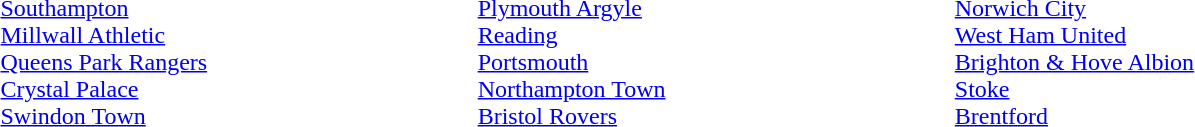<table width="100%">
<tr>
<td valign="top" width="25%"><br><table cellspacing="0" cellpadding="0">
<tr>
<td><a href='#'>Southampton</a></td>
</tr>
<tr>
<td><a href='#'>Millwall Athletic</a></td>
</tr>
<tr>
<td><a href='#'>Queens Park Rangers</a></td>
</tr>
<tr>
<td><a href='#'>Crystal Palace</a></td>
</tr>
<tr>
<td><a href='#'>Swindon Town</a></td>
</tr>
<tr>
</tr>
</table>
</td>
<td></td>
<td valign="top" width="25%"><br><table cellspacing="0" cellpadding="0">
<tr>
<td><a href='#'>Plymouth Argyle</a></td>
</tr>
<tr>
<td><a href='#'>Reading</a></td>
</tr>
<tr>
<td><a href='#'>Portsmouth</a></td>
</tr>
<tr>
<td><a href='#'>Northampton Town</a></td>
</tr>
<tr>
<td><a href='#'>Bristol Rovers</a></td>
</tr>
<tr>
</tr>
</table>
</td>
<td></td>
<td valign="top" width="50%"><br><table cellspacing="0" cellpadding="0">
<tr>
<td><a href='#'>Norwich City</a></td>
</tr>
<tr>
<td><a href='#'>West Ham United</a></td>
</tr>
<tr>
<td><a href='#'>Brighton & Hove Albion</a></td>
</tr>
<tr>
<td><a href='#'>Stoke</a></td>
</tr>
<tr>
<td><a href='#'>Brentford</a></td>
</tr>
<tr>
</tr>
</table>
</td>
</tr>
</table>
